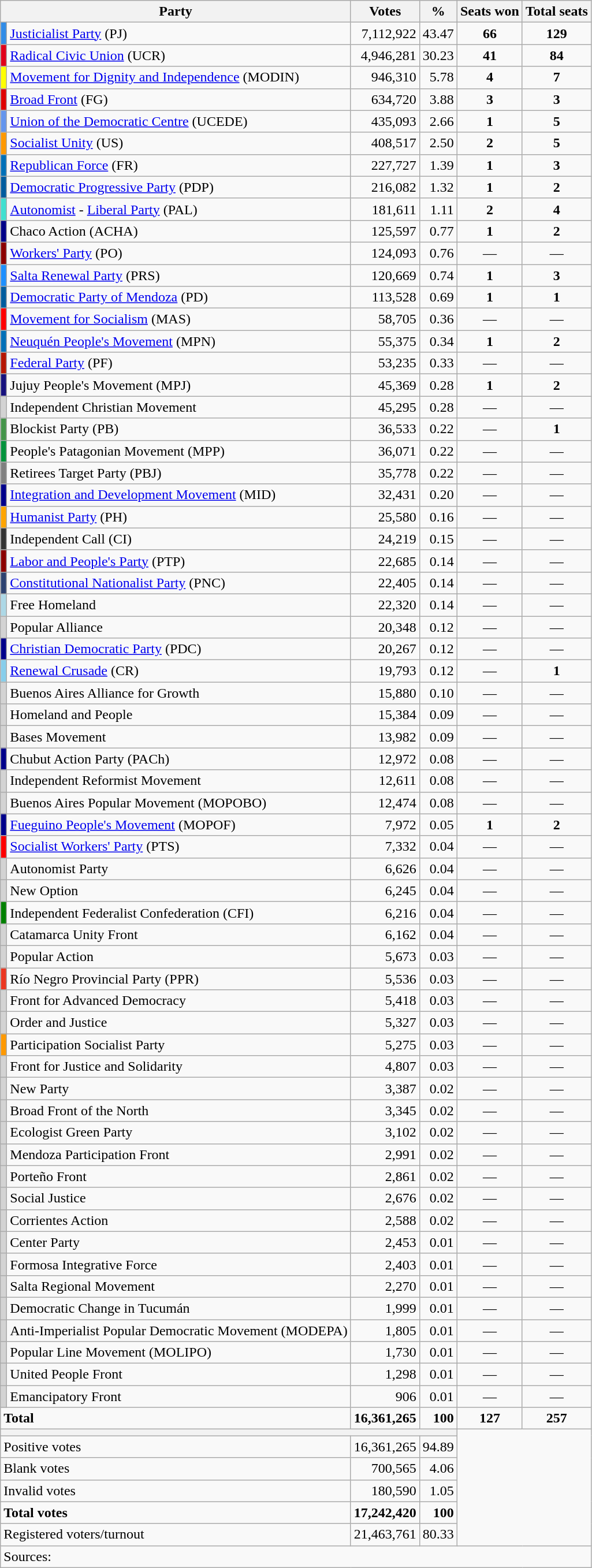<table class="wikitable" style="text-align:right;">
<tr>
<th colspan=2>Party</th>
<th>Votes</th>
<th>%</th>
<th>Seats won</th>
<th>Total seats</th>
</tr>
<tr>
<td bgcolor=#318CE7></td>
<td align=left><a href='#'>Justicialist Party</a> (PJ)</td>
<td>7,112,922</td>
<td>43.47</td>
<td align=center><strong>66</strong></td>
<td align=center><strong>129</strong></td>
</tr>
<tr>
<td bgcolor=#E10019></td>
<td align=left><a href='#'>Radical Civic Union</a> (UCR)</td>
<td>4,946,281</td>
<td>30.23</td>
<td align=center><strong>41</strong></td>
<td align=center><strong>84</strong></td>
</tr>
<tr>
<td bgcolor=yellow></td>
<td align=left><a href='#'>Movement for Dignity and Independence</a> (MODIN)</td>
<td>946,310</td>
<td>5.78</td>
<td align=center><strong>4</strong></td>
<td align=center><strong>7</strong></td>
</tr>
<tr>
<td bgcolor=#DF0101></td>
<td align=left><a href='#'>Broad Front</a> (FG)</td>
<td>634,720</td>
<td>3.88</td>
<td align=center><strong>3</strong></td>
<td align=center><strong>3</strong></td>
</tr>
<tr>
<td bgcolor=#6495ED></td>
<td align=left><a href='#'>Union of the Democratic Centre</a> (UCEDE)</td>
<td>435,093</td>
<td>2.66</td>
<td align=center><strong>1</strong></td>
<td align=center><strong>5</strong></td>
</tr>
<tr>
<td bgcolor=#FF9900></td>
<td align=left><a href='#'>Socialist Unity</a> (US)</td>
<td>408,517</td>
<td>2.50</td>
<td align=center><strong>2</strong></td>
<td align=center><strong>5</strong></td>
</tr>
<tr>
<td bgcolor=#0070B8></td>
<td align=left><a href='#'>Republican Force</a> (FR)</td>
<td>227,727</td>
<td>1.39</td>
<td align=center><strong>1</strong></td>
<td align=center><strong>3</strong></td>
</tr>
<tr>
<td bgcolor=#005C9E></td>
<td align=left><a href='#'>Democratic Progressive Party</a> (PDP)</td>
<td>216,082</td>
<td>1.32</td>
<td align=center><strong>1</strong></td>
<td align=center><strong>2</strong></td>
</tr>
<tr>
<td bgcolor=#40E0D0></td>
<td align=left><a href='#'>Autonomist</a> - <a href='#'>Liberal Party</a> (PAL)</td>
<td>181,611</td>
<td>1.11</td>
<td align=center><strong>2</strong></td>
<td align=center><strong>4</strong></td>
</tr>
<tr>
<td bgcolor=#000088></td>
<td align=left>Chaco Action (ACHA)</td>
<td>125,597</td>
<td>0.77</td>
<td align=center><strong>1</strong></td>
<td align=center><strong>2</strong></td>
</tr>
<tr>
<td bgcolor=darkred></td>
<td align=left><a href='#'>Workers' Party</a> (PO)</td>
<td>124,093</td>
<td>0.76</td>
<td align=center>—</td>
<td align=center>—</td>
</tr>
<tr>
<td bgcolor=#1E90FF></td>
<td align=left><a href='#'>Salta Renewal Party</a> (PRS)</td>
<td>120,669</td>
<td>0.74</td>
<td align=center><strong>1</strong></td>
<td align=center><strong>3</strong></td>
</tr>
<tr>
<td bgcolor=#005C9E></td>
<td align=left><a href='#'>Democratic Party of Mendoza</a> (PD)</td>
<td>113,528</td>
<td>0.69</td>
<td align=center><strong>1</strong></td>
<td align=center><strong>1</strong></td>
</tr>
<tr>
<td bgcolor=red></td>
<td align=left><a href='#'>Movement for Socialism</a> (MAS)</td>
<td>58,705</td>
<td>0.36</td>
<td align=center>—</td>
<td align=center>—</td>
</tr>
<tr>
<td bgcolor=#0070B8></td>
<td align=left><a href='#'>Neuquén People's Movement</a> (MPN)</td>
<td>55,375</td>
<td>0.34</td>
<td align=center><strong>1</strong></td>
<td align=center><strong>2</strong></td>
</tr>
<tr>
<td bgcolor=#B51601></td>
<td align=left><a href='#'>Federal Party</a> (PF)</td>
<td>53,235</td>
<td>0.33</td>
<td align=center>—</td>
<td align=center>—</td>
</tr>
<tr>
<td bgcolor=#17117D></td>
<td align=left>Jujuy People's Movement (MPJ)</td>
<td>45,369</td>
<td>0.28</td>
<td align=center><strong>1</strong></td>
<td align=center><strong>2</strong></td>
</tr>
<tr>
<td bgcolor=lightgrey></td>
<td align=left>Independent Christian Movement</td>
<td>45,295</td>
<td>0.28</td>
<td align=center>—</td>
<td align=center>—</td>
</tr>
<tr>
<td bgcolor=#44944A></td>
<td align=left>Blockist Party (PB)</td>
<td>36,533</td>
<td>0.22</td>
<td align=center>—</td>
<td align=center><strong>1</strong></td>
</tr>
<tr>
<td bgcolor=#04923c></td>
<td align=left>People's Patagonian Movement (MPP)</td>
<td>36,071</td>
<td>0.22</td>
<td align=center>—</td>
<td align=center>—</td>
</tr>
<tr>
<td bgcolor=grey></td>
<td align=left>Retirees Target Party (PBJ)</td>
<td>35,778</td>
<td>0.22</td>
<td align=center>—</td>
<td align=center>—</td>
</tr>
<tr>
<td bgcolor=darkblue></td>
<td align=left><a href='#'>Integration and Development Movement</a> (MID)</td>
<td>32,431</td>
<td>0.20</td>
<td align=center>—</td>
<td align=center>—</td>
</tr>
<tr>
<td bgcolor=orange></td>
<td align=left><a href='#'>Humanist Party</a> (PH)</td>
<td>25,580</td>
<td>0.16</td>
<td align=center>—</td>
<td align=center>—</td>
</tr>
<tr>
<td bgcolor=#333333></td>
<td align=left>Independent Call (CI)</td>
<td>24,219</td>
<td>0.15</td>
<td align=center>—</td>
<td align=center>—</td>
</tr>
<tr>
<td bgcolor=darkred></td>
<td align=left><a href='#'>Labor and People's Party</a> (PTP)</td>
<td>22,685</td>
<td>0.14</td>
<td align=center>—</td>
<td align=center>—</td>
</tr>
<tr>
<td bgcolor=#2E4371></td>
<td align=left><a href='#'>Constitutional Nationalist Party</a> (PNC)</td>
<td>22,405</td>
<td>0.14</td>
<td align=center>—</td>
<td align=center>—</td>
</tr>
<tr>
<td bgcolor=lightblue></td>
<td align=left>Free Homeland</td>
<td>22,320</td>
<td>0.14</td>
<td align=center>—</td>
<td align=center>—</td>
</tr>
<tr>
<td bgcolor=lightgrey></td>
<td align=left>Popular Alliance</td>
<td>20,348</td>
<td>0.12</td>
<td align=center>—</td>
<td align=center>—</td>
</tr>
<tr>
<td bgcolor=darkblue></td>
<td align=left><a href='#'>Christian Democratic Party</a> (PDC)</td>
<td>20,267</td>
<td>0.12</td>
<td align=center>—</td>
<td align=center>—</td>
</tr>
<tr>
<td bgcolor=SkyBlue></td>
<td align=left><a href='#'>Renewal Crusade</a> (CR)</td>
<td>19,793</td>
<td>0.12</td>
<td align=center>—</td>
<td align=center><strong>1</strong></td>
</tr>
<tr>
<td bgcolor=lightgrey></td>
<td align=left>Buenos Aires Alliance for Growth</td>
<td>15,880</td>
<td>0.10</td>
<td align=center>—</td>
<td align=center>—</td>
</tr>
<tr>
<td bgcolor=lightgrey></td>
<td align=left>Homeland and People</td>
<td>15,384</td>
<td>0.09</td>
<td align=center>—</td>
<td align=center>—</td>
</tr>
<tr>
<td bgcolor=lightgrey></td>
<td align=left>Bases Movement</td>
<td>13,982</td>
<td>0.09</td>
<td align=center>—</td>
<td align=center>—</td>
</tr>
<tr>
<td bgcolor=darkblue></td>
<td align=left>Chubut Action Party (PACh)</td>
<td>12,972</td>
<td>0.08</td>
<td align=center>—</td>
<td align=center>—</td>
</tr>
<tr>
<td bgcolor=lightgrey></td>
<td align=left>Independent Reformist Movement</td>
<td>12,611</td>
<td>0.08</td>
<td align=center>—</td>
<td align=center>—</td>
</tr>
<tr>
<td bgcolor=lightgrey></td>
<td align=left>Buenos Aires Popular Movement (MOPOBO)</td>
<td>12,474</td>
<td>0.08</td>
<td align=center>—</td>
<td align=center>—</td>
</tr>
<tr>
<td bgcolor=darkblue></td>
<td align=left><a href='#'>Fueguino People's Movement</a> (MOPOF)</td>
<td>7,972</td>
<td>0.05</td>
<td align=center><strong>1</strong></td>
<td align=center><strong>2</strong></td>
</tr>
<tr>
<td bgcolor=red></td>
<td align=left><a href='#'>Socialist Workers' Party</a> (PTS)</td>
<td>7,332</td>
<td>0.04</td>
<td align=center>—</td>
<td align=center>—</td>
</tr>
<tr>
<td bgcolor=lightgrey></td>
<td align=left>Autonomist Party</td>
<td>6,626</td>
<td>0.04</td>
<td align=center>—</td>
<td align=center>—</td>
</tr>
<tr>
<td bgcolor=lightgrey></td>
<td align=left>New Option</td>
<td>6,245</td>
<td>0.04</td>
<td align=center>—</td>
<td align=center>—</td>
</tr>
<tr>
<td bgcolor=green></td>
<td align=left>Independent Federalist Confederation (CFI)</td>
<td>6,216</td>
<td>0.04</td>
<td align=center>—</td>
<td align=center>—</td>
</tr>
<tr>
<td bgcolor=lightgrey></td>
<td align=left>Catamarca Unity Front</td>
<td>6,162</td>
<td>0.04</td>
<td align=center>—</td>
<td align=center>—</td>
</tr>
<tr>
<td bgcolor=lightgrey></td>
<td align=left>Popular Action</td>
<td>5,673</td>
<td>0.03</td>
<td align=center>—</td>
<td align=center>—</td>
</tr>
<tr>
<td bgcolor=#EB3721></td>
<td align=left>Río Negro Provincial Party (PPR)</td>
<td>5,536</td>
<td>0.03</td>
<td align=center>—</td>
<td align=center>—</td>
</tr>
<tr>
<td bgcolor=lightgrey></td>
<td align=left>Front for Advanced Democracy</td>
<td>5,418</td>
<td>0.03</td>
<td align=center>—</td>
<td align=center>—</td>
</tr>
<tr>
<td bgcolor=lightgrey></td>
<td align=left>Order and Justice</td>
<td>5,327</td>
<td>0.03</td>
<td align=center>—</td>
<td align=center>—</td>
</tr>
<tr>
<td bgcolor=#FF9900></td>
<td align=left>Participation Socialist Party</td>
<td>5,275</td>
<td>0.03</td>
<td align=center>—</td>
<td align=center>—</td>
</tr>
<tr>
<td bgcolor=lightgrey></td>
<td align=left>Front for Justice and Solidarity</td>
<td>4,807</td>
<td>0.03</td>
<td align=center>—</td>
<td align=center>—</td>
</tr>
<tr>
<td bgcolor=lightgrey></td>
<td align=left>New Party</td>
<td>3,387</td>
<td>0.02</td>
<td align=center>—</td>
<td align=center>—</td>
</tr>
<tr>
<td bgcolor=lightgrey></td>
<td align=left>Broad Front of the North</td>
<td>3,345</td>
<td>0.02</td>
<td align=center>—</td>
<td align=center>—</td>
</tr>
<tr>
<td bgcolor=lightgrey></td>
<td align=left>Ecologist Green Party</td>
<td>3,102</td>
<td>0.02</td>
<td align=center>—</td>
<td align=center>—</td>
</tr>
<tr>
<td bgcolor=lightgrey></td>
<td align=left>Mendoza Participation Front</td>
<td>2,991</td>
<td>0.02</td>
<td align=center>—</td>
<td align=center>—</td>
</tr>
<tr>
<td bgcolor=lightgrey></td>
<td align=left>Porteño Front</td>
<td>2,861</td>
<td>0.02</td>
<td align=center>—</td>
<td align=center>—</td>
</tr>
<tr>
<td bgcolor=lightgrey></td>
<td align=left>Social Justice</td>
<td>2,676</td>
<td>0.02</td>
<td align=center>—</td>
<td align=center>—</td>
</tr>
<tr>
<td bgcolor=lightgrey></td>
<td align=left>Corrientes Action</td>
<td>2,588</td>
<td>0.02</td>
<td align=center>—</td>
<td align=center>—</td>
</tr>
<tr>
<td bgcolor=lightgrey></td>
<td align=left>Center Party</td>
<td>2,453</td>
<td>0.01</td>
<td align=center>—</td>
<td align=center>—</td>
</tr>
<tr>
<td bgcolor=lightgrey></td>
<td align=left>Formosa Integrative Force</td>
<td>2,403</td>
<td>0.01</td>
<td align=center>—</td>
<td align=center>—</td>
</tr>
<tr>
<td bgcolor=lightgrey></td>
<td align=left>Salta Regional Movement</td>
<td>2,270</td>
<td>0.01</td>
<td align=center>—</td>
<td align=center>—</td>
</tr>
<tr>
<td bgcolor=lightgrey></td>
<td align=left>Democratic Change in Tucumán</td>
<td>1,999</td>
<td>0.01</td>
<td align=center>—</td>
<td align=center>—</td>
</tr>
<tr>
<td bgcolor=lightgrey></td>
<td align=left>Anti-Imperialist Popular Democratic Movement (MODEPA)</td>
<td>1,805</td>
<td>0.01</td>
<td align=center>—</td>
<td align=center>—</td>
</tr>
<tr>
<td bgcolor=lightgrey></td>
<td align=left>Popular Line Movement (MOLIPO)</td>
<td>1,730</td>
<td>0.01</td>
<td align=center>—</td>
<td align=center>—</td>
</tr>
<tr>
<td bgcolor=lightgrey></td>
<td align=left>United People Front</td>
<td>1,298</td>
<td>0.01</td>
<td align=center>—</td>
<td align=center>—</td>
</tr>
<tr>
<td bgcolor=lightgrey></td>
<td align=left>Emancipatory Front</td>
<td>906</td>
<td>0.01</td>
<td align=center>—</td>
<td align=center>—</td>
</tr>
<tr style="font-weight:bold">
<td colspan=2 align=left>Total</td>
<td>16,361,265</td>
<td>100</td>
<td align=center><strong>127</strong></td>
<td align=center><strong>257</strong></td>
</tr>
<tr>
<th colspan=4></th>
<td rowspan=6 colspan=2></td>
</tr>
<tr>
<td align=left colspan=2>Positive votes</td>
<td>16,361,265</td>
<td>94.89</td>
</tr>
<tr>
<td align=left colspan=2>Blank votes</td>
<td>700,565</td>
<td>4.06</td>
</tr>
<tr>
<td align=left colspan=2>Invalid votes</td>
<td>180,590</td>
<td>1.05</td>
</tr>
<tr style="font-weight:bold">
<td align=left colspan=2>Total votes</td>
<td>17,242,420</td>
<td>100</td>
</tr>
<tr>
<td align=left colspan=2>Registered voters/turnout</td>
<td>21,463,761</td>
<td>80.33</td>
</tr>
<tr>
<td colspan=6 align=left>Sources:</td>
</tr>
</table>
